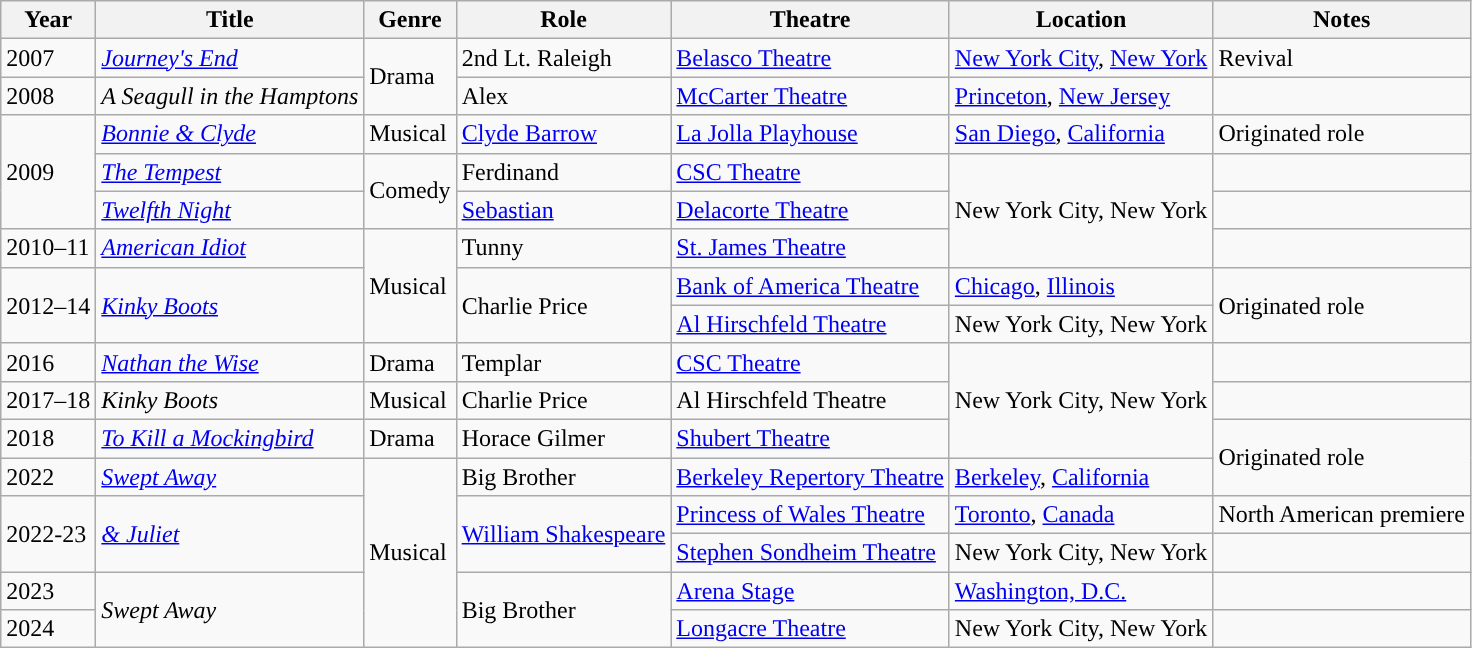<table class="wikitable sortable">
<tr>
<th>Year</th>
<th>Title</th>
<th>Genre</th>
<th>Role</th>
<th>Theatre</th>
<th>Location</th>
<th class="unsortable">Notes</th>
</tr>
<tr>
<td>2007</td>
<td><em><a href='#'>Journey's End</a></em></td>
<td rowspan="2">Drama</td>
<td>2nd Lt. Raleigh</td>
<td><a href='#'>Belasco Theatre</a></td>
<td><a href='#'>New York City</a>, <a href='#'>New York</a></td>
<td>Revival</td>
</tr>
<tr>
<td>2008</td>
<td><em>A Seagull in the Hamptons</em></td>
<td>Alex</td>
<td><a href='#'>McCarter Theatre</a></td>
<td><a href='#'>Princeton</a>, <a href='#'>New Jersey</a></td>
<td></td>
</tr>
<tr>
<td rowspan="3">2009</td>
<td><em><a href='#'>Bonnie & Clyde</a></em></td>
<td>Musical</td>
<td><a href='#'>Clyde Barrow</a></td>
<td><a href='#'>La Jolla Playhouse</a></td>
<td><a href='#'>San Diego</a>, <a href='#'>California</a></td>
<td>Originated role</td>
</tr>
<tr>
<td><em><a href='#'>The Tempest</a></em></td>
<td rowspan="2">Comedy</td>
<td>Ferdinand</td>
<td><a href='#'>CSC Theatre</a></td>
<td rowspan="3">New York City, New York</td>
<td></td>
</tr>
<tr>
<td><em><a href='#'>Twelfth Night</a></em></td>
<td><a href='#'>Sebastian</a></td>
<td><a href='#'>Delacorte Theatre</a></td>
<td></td>
</tr>
<tr>
<td>2010–11</td>
<td><em><a href='#'>American Idiot</a></em></td>
<td rowspan="3">Musical</td>
<td>Tunny</td>
<td><a href='#'>St. James Theatre</a></td>
<td></td>
</tr>
<tr>
<td rowspan="2">2012–14</td>
<td rowspan="2"><em><a href='#'>Kinky Boots</a></em></td>
<td rowspan="2">Charlie Price</td>
<td><a href='#'>Bank of America Theatre</a></td>
<td><a href='#'>Chicago</a>, <a href='#'>Illinois</a></td>
<td rowspan="2">Originated role</td>
</tr>
<tr>
<td><a href='#'>Al Hirschfeld Theatre</a></td>
<td>New York City, New York</td>
</tr>
<tr>
<td>2016</td>
<td><em><a href='#'>Nathan the Wise</a></em></td>
<td>Drama</td>
<td>Templar</td>
<td><a href='#'>CSC Theatre</a></td>
<td rowspan="3">New York City, New York</td>
<td></td>
</tr>
<tr>
<td>2017–18</td>
<td><em>Kinky Boots</em></td>
<td>Musical</td>
<td>Charlie Price</td>
<td>Al Hirschfeld Theatre</td>
<td></td>
</tr>
<tr>
<td>2018</td>
<td><em><a href='#'>To Kill a Mockingbird</a></em></td>
<td>Drama</td>
<td>Horace Gilmer</td>
<td><a href='#'>Shubert Theatre</a></td>
<td rowspan=2>Originated role</td>
</tr>
<tr>
<td>2022</td>
<td><em><a href='#'>Swept Away</a></em></td>
<td rowspan="5">Musical</td>
<td>Big Brother</td>
<td><a href='#'>Berkeley Repertory Theatre</a></td>
<td><a href='#'>Berkeley</a>, <a href='#'>California</a></td>
</tr>
<tr>
<td rowspan="2">2022-23</td>
<td rowspan="2"><em><a href='#'>& Juliet</a></em></td>
<td rowspan="2"><a href='#'>William Shakespeare</a></td>
<td><a href='#'>Princess of Wales Theatre</a></td>
<td><a href='#'>Toronto</a>, <a href='#'>Canada</a></td>
<td>North American premiere</td>
</tr>
<tr>
<td><a href='#'>Stephen Sondheim Theatre</a></td>
<td>New York City, New York</td>
<td></td>
</tr>
<tr>
<td>2023</td>
<td rowspan="2"><em>Swept Away</em></td>
<td rowspan="2">Big Brother</td>
<td><a href='#'>Arena Stage</a></td>
<td><a href='#'>Washington, D.C.</a></td>
<td></td>
</tr>
<tr>
<td>2024</td>
<td><a href='#'>Longacre Theatre</a></td>
<td>New York City, New York</td>
<td></td>
</tr>
</table>
